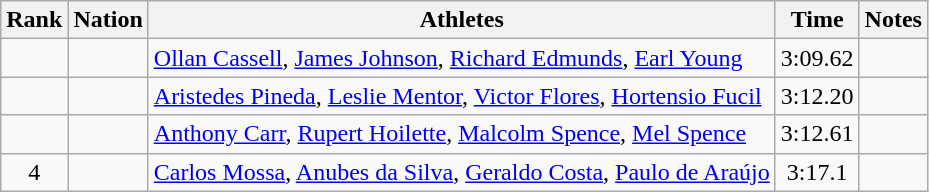<table class="wikitable sortable" style="text-align:center">
<tr>
<th>Rank</th>
<th>Nation</th>
<th>Athletes</th>
<th>Time</th>
<th>Notes</th>
</tr>
<tr>
<td></td>
<td align=left></td>
<td align=left><a href='#'>Ollan Cassell</a>, <a href='#'>James Johnson</a>, <a href='#'>Richard Edmunds</a>, <a href='#'>Earl Young</a></td>
<td>3:09.62</td>
<td></td>
</tr>
<tr>
<td></td>
<td align=left></td>
<td align=left><a href='#'>Aristedes Pineda</a>, <a href='#'>Leslie Mentor</a>, <a href='#'>Victor Flores</a>, <a href='#'>Hortensio Fucil</a></td>
<td>3:12.20</td>
<td></td>
</tr>
<tr>
<td></td>
<td align=left></td>
<td align=left><a href='#'>Anthony Carr</a>, <a href='#'>Rupert Hoilette</a>, <a href='#'>Malcolm Spence</a>, <a href='#'>Mel Spence</a></td>
<td>3:12.61</td>
<td></td>
</tr>
<tr>
<td>4</td>
<td align=left></td>
<td align=left><a href='#'>Carlos Mossa</a>, <a href='#'>Anubes da Silva</a>, <a href='#'>Geraldo Costa</a>, <a href='#'>Paulo de Araújo</a></td>
<td>3:17.1</td>
<td></td>
</tr>
</table>
